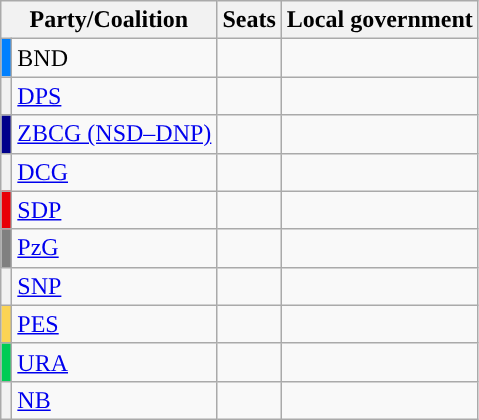<table class="wikitable" style="text-align:left;">
<tr>
<th colspan=2>Party/Coalition</th>
<th>Seats</th>
<th>Local government</th>
</tr>
<tr>
<th style="background-color: #0080FF"></th>
<td>BND</td>
<td></td>
<td></td>
</tr>
<tr>
<th style="background-color: "></th>
<td><a href='#'>DPS</a></td>
<td></td>
<td></td>
</tr>
<tr>
<th style="background-color: darkblue"></th>
<td><a href='#'>ZBCG (NSD–DNP)</a></td>
<td></td>
<td></td>
</tr>
<tr>
<th style="background-color: "></th>
<td><a href='#'>DCG</a></td>
<td></td>
<td></td>
</tr>
<tr>
<th style="background-color: #E90007"></th>
<td><a href='#'>SDP</a></td>
<td></td>
<td></td>
</tr>
<tr>
<th style="background-color: grey"></th>
<td><a href='#'>PzG</a></td>
<td></td>
<td></td>
</tr>
<tr>
<th style="background-color: "></th>
<td><a href='#'>SNP</a></td>
<td></td>
<td></td>
</tr>
<tr>
<th style="background-color: #FBD455"></th>
<td><a href='#'>PES</a></td>
<td></td>
<td></td>
</tr>
<tr>
<th style="background-color: #00cc55"></th>
<td><a href='#'>URA</a></td>
<td></td>
<td></td>
</tr>
<tr>
<th style="background-color: "></th>
<td><a href='#'>NB</a></td>
<td></td>
<td></td>
</tr>
</table>
